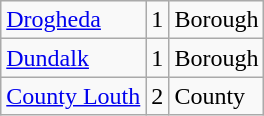<table class="wikitable sortable">
<tr>
<td><a href='#'>Drogheda</a></td>
<td align="center">1</td>
<td>Borough</td>
</tr>
<tr>
<td><a href='#'>Dundalk</a></td>
<td align="center">1</td>
<td>Borough</td>
</tr>
<tr>
<td><a href='#'>County Louth</a></td>
<td>2</td>
<td>County</td>
</tr>
</table>
